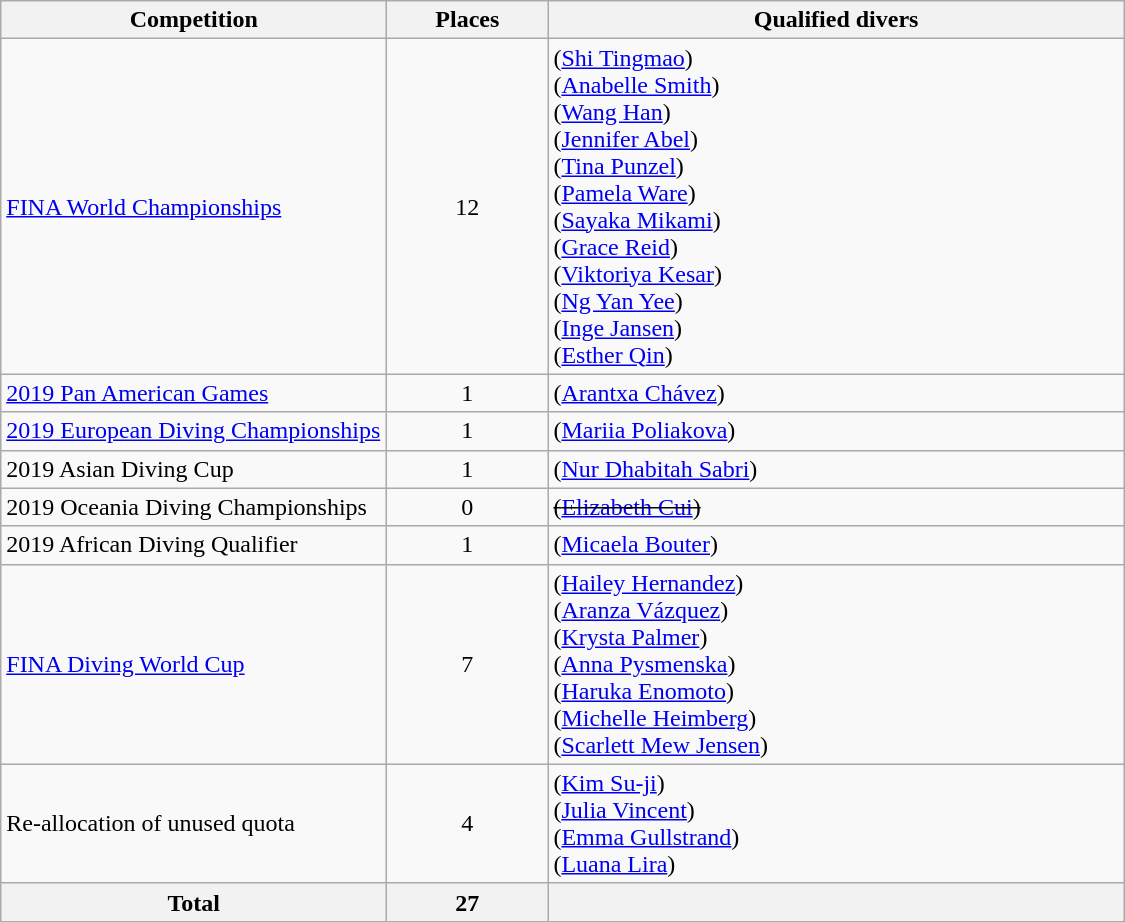<table class="wikitable" width=750>
<tr>
<th width=250>Competition</th>
<th width=100>Places</th>
<th>Qualified divers</th>
</tr>
<tr>
<td><a href='#'>FINA World Championships</a></td>
<td style="text-align:center">12</td>
<td> (<a href='#'>Shi Tingmao</a>)<br> (<a href='#'>Anabelle Smith</a>)<br> (<a href='#'>Wang Han</a>)<br> (<a href='#'>Jennifer Abel</a>)<br> (<a href='#'>Tina Punzel</a>)<br> (<a href='#'>Pamela Ware</a>)<br> (<a href='#'>Sayaka Mikami</a>)<br> (<a href='#'>Grace Reid</a>)<br> (<a href='#'>Viktoriya Kesar</a>)<br> (<a href='#'>Ng Yan Yee</a>)<br> (<a href='#'>Inge Jansen</a>)<br> (<a href='#'>Esther Qin</a>)</td>
</tr>
<tr>
<td><a href='#'>2019 Pan American Games</a></td>
<td style="text-align:center">1</td>
<td> (<a href='#'>Arantxa Chávez</a>)</td>
</tr>
<tr>
<td><a href='#'>2019 European Diving Championships</a></td>
<td style="text-align:center">1</td>
<td> (<a href='#'>Mariia Poliakova</a>)</td>
</tr>
<tr>
<td>2019 Asian Diving Cup</td>
<td style="text-align:center">1</td>
<td> (<a href='#'>Nur Dhabitah Sabri</a>)</td>
</tr>
<tr>
<td>2019 Oceania Diving Championships</td>
<td style="text-align:center">0</td>
<td><s> (<a href='#'>Elizabeth Cui</a>)</s></td>
</tr>
<tr>
<td>2019 African Diving Qualifier</td>
<td style="text-align:center">1</td>
<td> (<a href='#'>Micaela Bouter</a>)</td>
</tr>
<tr>
<td><a href='#'>FINA Diving World Cup</a></td>
<td style="text-align:center">7</td>
<td> (<a href='#'>Hailey Hernandez</a>)<br> (<a href='#'>Aranza Vázquez</a>)<br> (<a href='#'>Krysta Palmer</a>)<br> (<a href='#'>Anna Pysmenska</a>)<br> (<a href='#'>Haruka Enomoto</a>)<br> (<a href='#'>Michelle Heimberg</a>)<br> (<a href='#'>Scarlett Mew Jensen</a>)</td>
</tr>
<tr>
<td>Re-allocation of unused quota</td>
<td style="text-align:center">4</td>
<td> (<a href='#'>Kim Su-ji</a>)<br> (<a href='#'>Julia Vincent</a>)<br>  (<a href='#'>Emma Gullstrand</a>) <br> (<a href='#'>Luana Lira</a>)</td>
</tr>
<tr>
<th>Total</th>
<th>27</th>
<th></th>
</tr>
</table>
